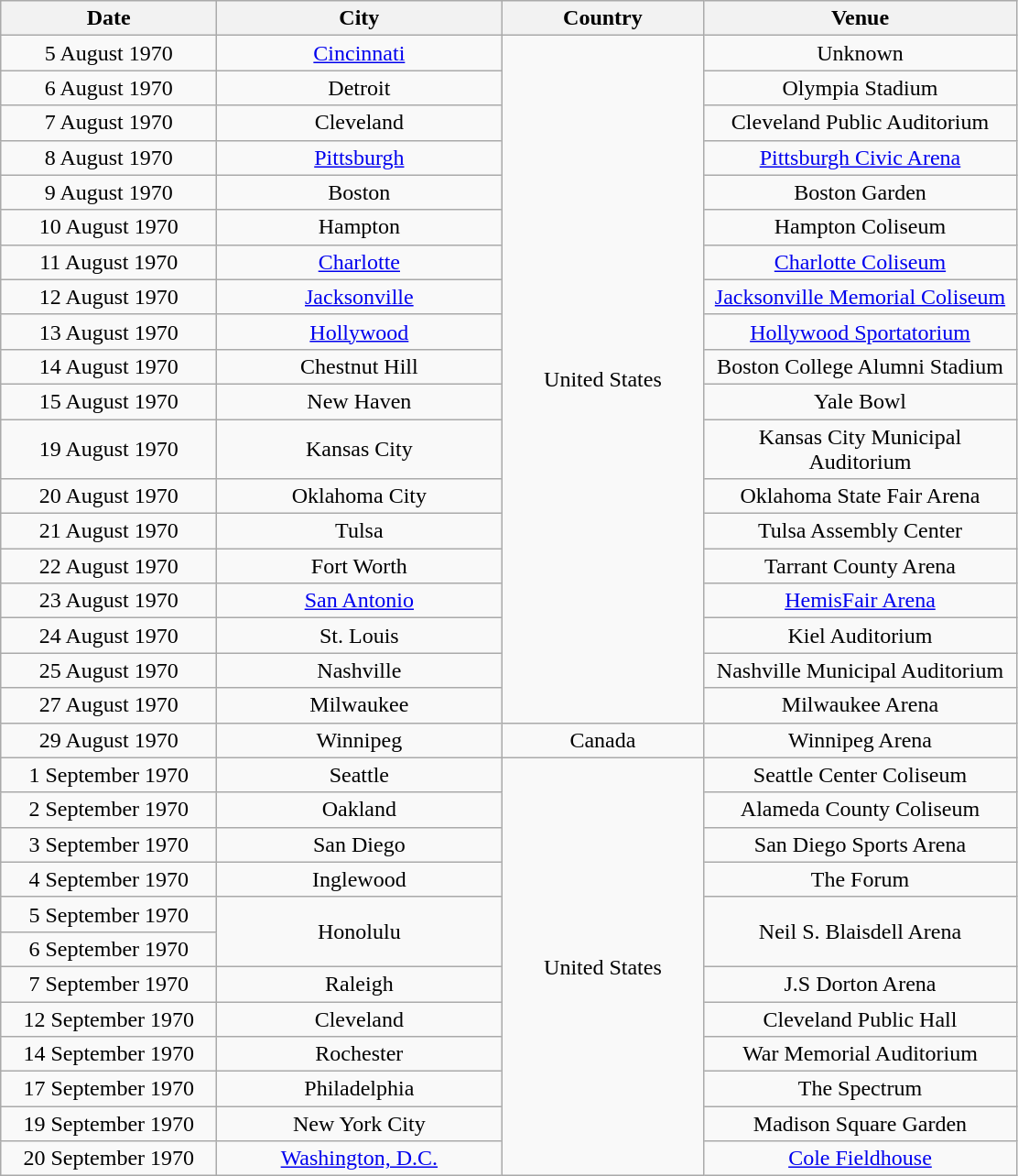<table class="wikitable mw-collapsible mw-collapsed" style="text-align:center;">
<tr>
<th style="width:150px;">Date</th>
<th style="width:200px;">City</th>
<th style="width:140px;">Country</th>
<th style="width:220px;">Venue</th>
</tr>
<tr>
<td>5 August 1970</td>
<td><a href='#'>Cincinnati</a></td>
<td rowspan="19">United States</td>
<td>Unknown</td>
</tr>
<tr>
<td>6 August 1970</td>
<td>Detroit</td>
<td>Olympia Stadium</td>
</tr>
<tr>
<td>7 August 1970</td>
<td>Cleveland</td>
<td>Cleveland Public Auditorium</td>
</tr>
<tr>
<td>8 August 1970</td>
<td><a href='#'>Pittsburgh</a></td>
<td><a href='#'>Pittsburgh Civic Arena</a></td>
</tr>
<tr>
<td>9 August 1970</td>
<td>Boston</td>
<td>Boston Garden</td>
</tr>
<tr>
<td>10 August 1970</td>
<td>Hampton</td>
<td>Hampton Coliseum</td>
</tr>
<tr>
<td>11 August 1970</td>
<td><a href='#'>Charlotte</a></td>
<td><a href='#'>Charlotte Coliseum</a></td>
</tr>
<tr>
<td>12 August 1970</td>
<td><a href='#'>Jacksonville</a></td>
<td><a href='#'>Jacksonville Memorial Coliseum</a></td>
</tr>
<tr>
<td>13 August 1970</td>
<td><a href='#'>Hollywood</a></td>
<td><a href='#'>Hollywood Sportatorium</a></td>
</tr>
<tr>
<td>14 August 1970</td>
<td>Chestnut Hill</td>
<td>Boston College Alumni Stadium</td>
</tr>
<tr>
<td>15 August 1970</td>
<td>New Haven</td>
<td>Yale Bowl</td>
</tr>
<tr>
<td>19 August 1970</td>
<td>Kansas City</td>
<td>Kansas City Municipal Auditorium</td>
</tr>
<tr>
<td>20 August 1970</td>
<td>Oklahoma City</td>
<td>Oklahoma State Fair Arena</td>
</tr>
<tr>
<td>21 August 1970</td>
<td>Tulsa</td>
<td>Tulsa Assembly Center</td>
</tr>
<tr>
<td>22 August 1970</td>
<td>Fort Worth</td>
<td>Tarrant County Arena</td>
</tr>
<tr>
<td>23 August 1970</td>
<td><a href='#'>San Antonio</a></td>
<td><a href='#'>HemisFair Arena</a></td>
</tr>
<tr>
<td>24 August 1970</td>
<td>St. Louis</td>
<td>Kiel Auditorium</td>
</tr>
<tr>
<td>25 August 1970</td>
<td>Nashville</td>
<td>Nashville Municipal Auditorium</td>
</tr>
<tr>
<td>27 August 1970</td>
<td>Milwaukee</td>
<td>Milwaukee Arena</td>
</tr>
<tr>
<td>29 August 1970</td>
<td>Winnipeg</td>
<td>Canada</td>
<td>Winnipeg Arena</td>
</tr>
<tr>
<td>1 September 1970</td>
<td>Seattle</td>
<td rowspan="12">United States</td>
<td>Seattle Center Coliseum</td>
</tr>
<tr>
<td>2 September 1970</td>
<td>Oakland</td>
<td>Alameda County Coliseum</td>
</tr>
<tr>
<td>3 September 1970</td>
<td>San Diego</td>
<td>San Diego Sports Arena</td>
</tr>
<tr>
<td>4 September 1970</td>
<td>Inglewood</td>
<td>The Forum</td>
</tr>
<tr>
<td>5 September 1970</td>
<td rowspan="2">Honolulu</td>
<td rowspan="2">Neil S. Blaisdell Arena</td>
</tr>
<tr>
<td>6 September 1970</td>
</tr>
<tr>
<td>7 September 1970</td>
<td>Raleigh</td>
<td>J.S Dorton Arena</td>
</tr>
<tr>
<td>12 September 1970</td>
<td>Cleveland</td>
<td>Cleveland Public Hall</td>
</tr>
<tr>
<td>14 September 1970</td>
<td>Rochester</td>
<td>War Memorial Auditorium</td>
</tr>
<tr>
<td>17 September 1970</td>
<td>Philadelphia</td>
<td>The Spectrum</td>
</tr>
<tr>
<td>19 September 1970</td>
<td>New York City</td>
<td>Madison Square Garden</td>
</tr>
<tr>
<td>20 September 1970</td>
<td><a href='#'>Washington, D.C.</a></td>
<td><a href='#'>Cole Fieldhouse</a></td>
</tr>
</table>
